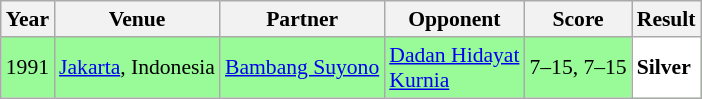<table class="sortable wikitable" style="font-size: 90%;">
<tr>
<th>Year</th>
<th>Venue</th>
<th>Partner</th>
<th>Opponent</th>
<th>Score</th>
<th>Result</th>
</tr>
<tr style="background:#98FB98">
<td align="center">1991</td>
<td align="left"><a href='#'>Jakarta</a>, Indonesia</td>
<td align="left"> <a href='#'>Bambang Suyono</a></td>
<td align="left"> <a href='#'>Dadan Hidayat</a> <br>  <a href='#'>Kurnia</a></td>
<td align="left">7–15, 7–15</td>
<td style="text-align:left; background:white"> <strong>Silver</strong></td>
</tr>
</table>
